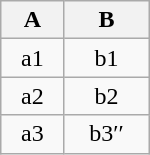<table class="wikitable" style="float:left" width="100">
<tr>
<th>A</th>
<th>B</th>
</tr>
<tr>
<td align=center>a1</td>
<td align=center>b1</td>
</tr>
<tr>
<td align=center>a2</td>
<td align=center>b2</td>
</tr>
<tr>
<td align=center>a3</td>
<td align=center>b3′′</td>
</tr>
</table>
